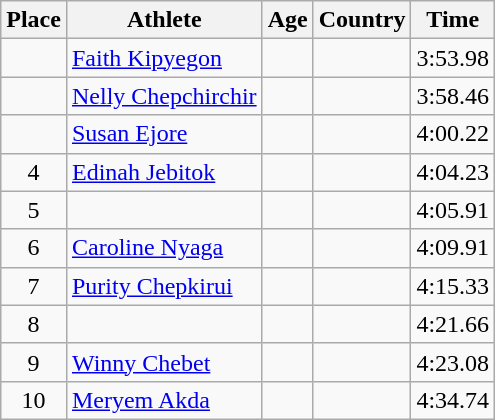<table class="wikitable mw-datatable sortable">
<tr>
<th>Place</th>
<th>Athlete</th>
<th>Age</th>
<th>Country</th>
<th>Time</th>
</tr>
<tr>
<td align=center></td>
<td><a href='#'>Faith Kipyegon</a></td>
<td></td>
<td></td>
<td>3:53.98</td>
</tr>
<tr>
<td align=center></td>
<td><a href='#'>Nelly Chepchirchir</a></td>
<td></td>
<td></td>
<td>3:58.46</td>
</tr>
<tr>
<td align=center></td>
<td><a href='#'>Susan Ejore</a></td>
<td></td>
<td></td>
<td>4:00.22</td>
</tr>
<tr>
<td align=center>4</td>
<td><a href='#'>Edinah Jebitok</a></td>
<td></td>
<td></td>
<td>4:04.23</td>
</tr>
<tr>
<td align=center>5</td>
<td></td>
<td></td>
<td></td>
<td>4:05.91</td>
</tr>
<tr>
<td align=center>6</td>
<td><a href='#'>Caroline Nyaga</a></td>
<td></td>
<td></td>
<td>4:09.91</td>
</tr>
<tr>
<td align=center>7</td>
<td><a href='#'>Purity Chepkirui</a></td>
<td></td>
<td></td>
<td>4:15.33</td>
</tr>
<tr>
<td align=center>8</td>
<td></td>
<td></td>
<td></td>
<td>4:21.66</td>
</tr>
<tr>
<td align=center>9</td>
<td><a href='#'>Winny Chebet</a></td>
<td></td>
<td></td>
<td>4:23.08</td>
</tr>
<tr>
<td align=center>10</td>
<td><a href='#'>Meryem Akda</a></td>
<td></td>
<td></td>
<td>4:34.74</td>
</tr>
</table>
